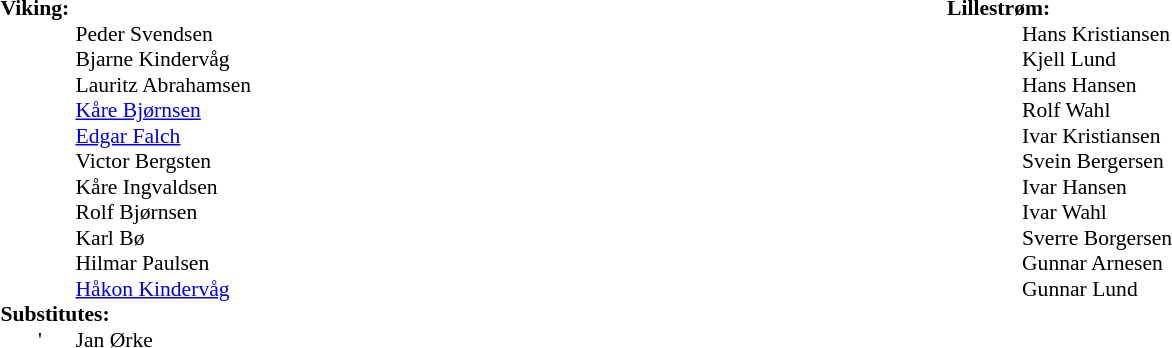<table width=100%>
<tr>
<td valign=top width=50%><br><table style=font-size:90% cellspacing=0 cellpadding=0>
<tr>
<td colspan="4"><strong>Viking:</strong></td>
</tr>
<tr>
<th width=25></th>
<th width=25></th>
</tr>
<tr>
<td></td>
<td></td>
<td>Peder Svendsen</td>
</tr>
<tr>
<td></td>
<td></td>
<td>Bjarne Kindervåg</td>
</tr>
<tr>
<td></td>
<td></td>
<td>Lauritz Abrahamsen</td>
</tr>
<tr>
<td></td>
<td></td>
<td><a href='#'>Kåre Bjørnsen</a></td>
</tr>
<tr>
<td></td>
<td></td>
<td><a href='#'>Edgar Falch</a></td>
</tr>
<tr>
<td></td>
<td></td>
<td>Victor Bergsten</td>
</tr>
<tr>
<td></td>
<td></td>
<td>Kåre Ingvaldsen</td>
</tr>
<tr>
<td></td>
<td></td>
<td>Rolf Bjørnsen</td>
</tr>
<tr>
<td></td>
<td></td>
<td>Karl Bø</td>
</tr>
<tr>
<td></td>
<td></td>
<td>Hilmar Paulsen</td>
<td></td>
</tr>
<tr>
<td></td>
<td></td>
<td><a href='#'>Håkon Kindervåg</a></td>
</tr>
<tr>
<td colspan=4><strong>Substitutes:</strong></td>
</tr>
<tr>
<td></td>
<td>'</td>
<td>Jan Ørke</td>
<td></td>
</tr>
</table>
</td>
<td valign="top" width="50%"><br><table style=font-size:90% cellspacing=0 cellpadding=0>
<tr>
<td colspan="4"><strong>Lillestrøm:</strong></td>
</tr>
<tr>
<th width=25></th>
<th width=25></th>
</tr>
<tr>
<td></td>
<td></td>
<td>Hans Kristiansen</td>
</tr>
<tr>
<td></td>
<td></td>
<td>Kjell Lund</td>
</tr>
<tr>
<td></td>
<td></td>
<td>Hans Hansen</td>
</tr>
<tr>
<td></td>
<td></td>
<td>Rolf Wahl</td>
</tr>
<tr>
<td></td>
<td></td>
<td>Ivar Kristiansen</td>
</tr>
<tr>
<td></td>
<td></td>
<td>Svein Bergersen</td>
</tr>
<tr>
<td></td>
<td></td>
<td>Ivar Hansen</td>
</tr>
<tr>
<td></td>
<td></td>
<td>Ivar Wahl</td>
</tr>
<tr>
<td></td>
<td></td>
<td>Sverre Borgersen</td>
</tr>
<tr>
<td></td>
<td></td>
<td>Gunnar Arnesen</td>
</tr>
<tr>
<td></td>
<td></td>
<td>Gunnar Lund</td>
</tr>
</table>
</td>
</tr>
</table>
